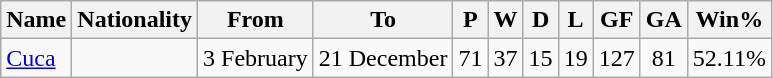<table class="wikitable sortable">
<tr>
<th>Name</th>
<th>Nationality</th>
<th>From</th>
<th class="unsortable">To</th>
<th>P</th>
<th>W</th>
<th>D</th>
<th>L</th>
<th>GF</th>
<th>GA</th>
<th>Win%</th>
</tr>
<tr>
<td align=left><a href='#'>Cuca</a></td>
<td></td>
<td align=left>3 February</td>
<td align=left>21 December</td>
<td align=center>71</td>
<td align=center>37</td>
<td align=center>15</td>
<td align=center>19</td>
<td align=center>127</td>
<td align=center>81</td>
<td align=center>52.11%</td>
</tr>
</table>
